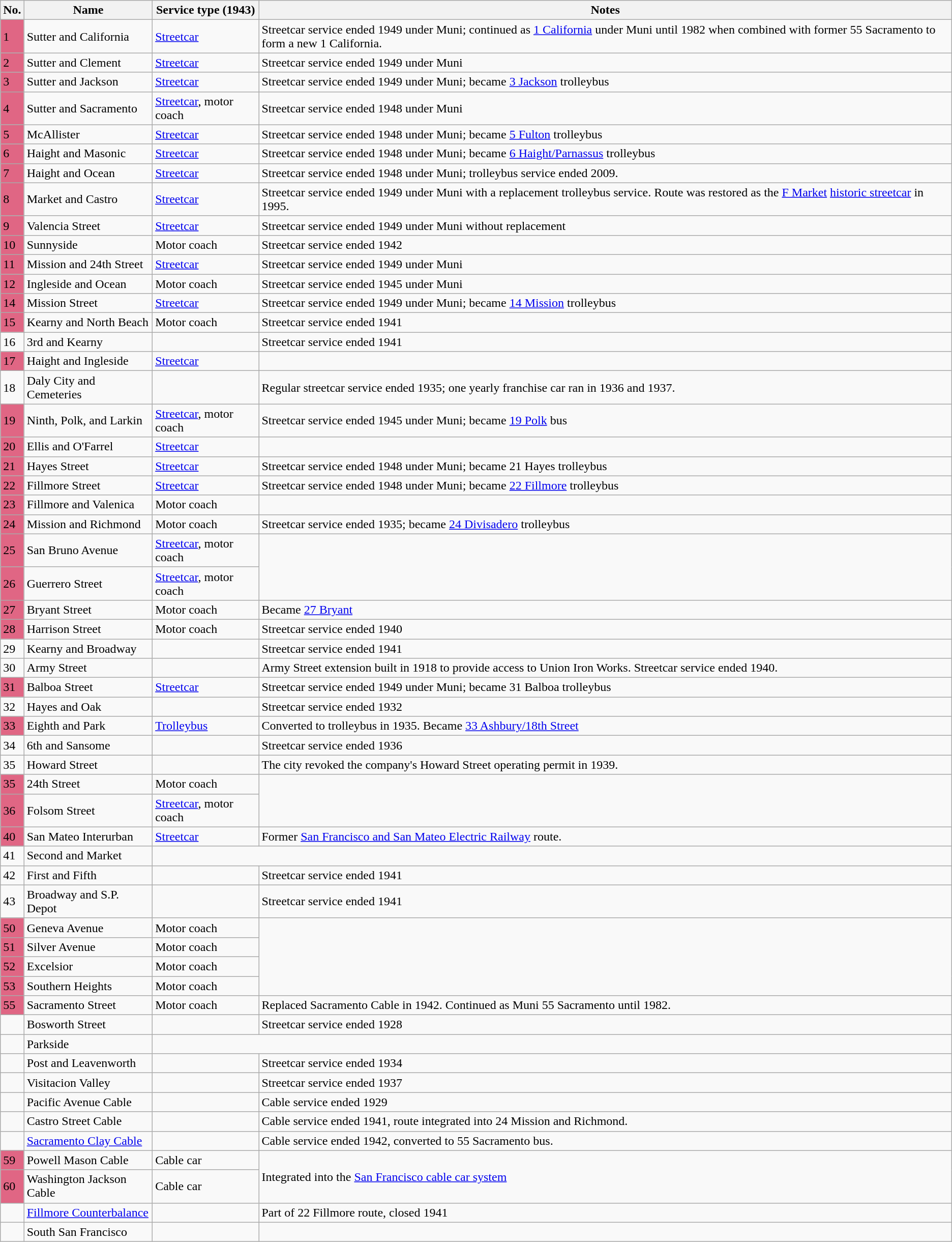<table class="wikitable sortable">
<tr>
<th>No.</th>
<th>Name</th>
<th>Service type (1943)</th>
<th class=unsortable>Notes</th>
</tr>
<tr>
<td style="background-color:#e06684">1</td>
<td>Sutter and California</td>
<td><a href='#'>Streetcar</a></td>
<td>Streetcar service ended 1949 under Muni; continued as <a href='#'>1 California</a> under Muni until 1982 when combined with former 55 Sacramento to form a new 1 California.</td>
</tr>
<tr>
<td style="background-color:#e06684">2</td>
<td>Sutter and Clement</td>
<td><a href='#'>Streetcar</a></td>
<td>Streetcar service ended 1949 under Muni</td>
</tr>
<tr>
<td style="background-color:#e06684">3</td>
<td>Sutter and Jackson</td>
<td><a href='#'>Streetcar</a></td>
<td>Streetcar service ended 1949 under Muni; became <a href='#'>3 Jackson</a> trolleybus</td>
</tr>
<tr>
<td style="background-color:#e06684">4</td>
<td>Sutter and Sacramento</td>
<td><a href='#'>Streetcar</a>, motor coach</td>
<td>Streetcar service ended 1948 under Muni</td>
</tr>
<tr>
<td style="background-color:#e06684">5</td>
<td>McAllister</td>
<td><a href='#'>Streetcar</a></td>
<td>Streetcar service ended 1948 under Muni; became <a href='#'>5 Fulton</a> trolleybus</td>
</tr>
<tr>
<td style="background-color:#e06684">6</td>
<td>Haight and Masonic</td>
<td><a href='#'>Streetcar</a></td>
<td>Streetcar service ended 1948 under Muni; became <a href='#'>6 Haight/Parnassus</a> trolleybus</td>
</tr>
<tr>
<td style="background-color:#e06684">7</td>
<td>Haight and Ocean</td>
<td><a href='#'>Streetcar</a></td>
<td>Streetcar service ended 1948 under Muni; trolleybus service ended 2009.</td>
</tr>
<tr>
<td style="background-color:#e06684">8</td>
<td>Market and Castro</td>
<td><a href='#'>Streetcar</a></td>
<td>Streetcar service ended 1949 under Muni with a replacement trolleybus service. Route was restored as the <a href='#'>F Market</a> <a href='#'>historic streetcar</a> in 1995.</td>
</tr>
<tr>
<td style="background-color:#e06684">9</td>
<td>Valencia Street</td>
<td><a href='#'>Streetcar</a></td>
<td>Streetcar service ended 1949 under Muni without replacement</td>
</tr>
<tr>
<td style="background-color:#e06684">10</td>
<td>Sunnyside</td>
<td>Motor coach</td>
<td>Streetcar service ended 1942</td>
</tr>
<tr>
<td style="background-color:#e06684">11</td>
<td>Mission and 24th Street</td>
<td><a href='#'>Streetcar</a></td>
<td>Streetcar service ended 1949 under Muni</td>
</tr>
<tr>
<td style="background-color:#e06684">12</td>
<td>Ingleside and Ocean</td>
<td>Motor coach</td>
<td>Streetcar service ended 1945 under Muni</td>
</tr>
<tr>
<td style="background-color:#e06684">14</td>
<td>Mission Street</td>
<td><a href='#'>Streetcar</a></td>
<td>Streetcar service ended 1949 under Muni; became <a href='#'>14 Mission</a> trolleybus</td>
</tr>
<tr>
<td style="background-color:#e06684">15</td>
<td>Kearny and North Beach</td>
<td>Motor coach</td>
<td>Streetcar service ended 1941</td>
</tr>
<tr>
<td>16</td>
<td>3rd and Kearny</td>
<td></td>
<td>Streetcar service ended 1941</td>
</tr>
<tr>
<td style="background-color:#e06684">17</td>
<td>Haight and Ingleside</td>
<td><a href='#'>Streetcar</a></td>
</tr>
<tr>
<td>18</td>
<td>Daly City and Cemeteries</td>
<td></td>
<td>Regular streetcar service ended 1935; one yearly franchise car ran in 1936 and 1937.</td>
</tr>
<tr>
<td style="background-color:#e06684">19</td>
<td>Ninth, Polk, and Larkin</td>
<td><a href='#'>Streetcar</a>, motor coach</td>
<td>Streetcar service ended 1945 under Muni; became <a href='#'>19 Polk</a> bus</td>
</tr>
<tr>
<td style="background-color:#e06684">20</td>
<td>Ellis and O'Farrel</td>
<td><a href='#'>Streetcar</a></td>
</tr>
<tr>
<td style="background-color:#e06684">21</td>
<td>Hayes Street</td>
<td><a href='#'>Streetcar</a></td>
<td>Streetcar service ended 1948 under Muni; became 21 Hayes trolleybus</td>
</tr>
<tr>
<td style="background-color:#e06684">22</td>
<td>Fillmore Street</td>
<td><a href='#'>Streetcar</a></td>
<td>Streetcar service ended 1948 under Muni; became <a href='#'>22 Fillmore</a> trolleybus</td>
</tr>
<tr>
<td style="background-color:#e06684">23</td>
<td>Fillmore and Valenica</td>
<td>Motor coach</td>
</tr>
<tr>
<td style="background-color:#e06684">24</td>
<td>Mission and Richmond</td>
<td>Motor coach</td>
<td>Streetcar service ended 1935; became <a href='#'>24 Divisadero</a> trolleybus</td>
</tr>
<tr>
<td style="background-color:#e06684">25</td>
<td>San Bruno Avenue</td>
<td><a href='#'>Streetcar</a>, motor coach</td>
</tr>
<tr>
<td style="background-color:#e06684">26</td>
<td>Guerrero Street</td>
<td><a href='#'>Streetcar</a>, motor coach</td>
</tr>
<tr>
<td style="background-color:#e06684">27</td>
<td>Bryant Street</td>
<td>Motor coach</td>
<td>Became <a href='#'>27 Bryant</a></td>
</tr>
<tr>
<td style="background-color:#e06684">28</td>
<td>Harrison Street</td>
<td>Motor coach</td>
<td>Streetcar service ended 1940</td>
</tr>
<tr>
<td>29</td>
<td>Kearny and Broadway</td>
<td></td>
<td>Streetcar service ended 1941</td>
</tr>
<tr>
<td>30</td>
<td>Army Street</td>
<td></td>
<td>Army Street extension built in 1918 to provide access to Union Iron Works. Streetcar service ended 1940.</td>
</tr>
<tr>
<td style="background-color:#e06684">31</td>
<td>Balboa Street</td>
<td><a href='#'>Streetcar</a></td>
<td>Streetcar service ended 1949 under Muni; became 31 Balboa trolleybus</td>
</tr>
<tr>
<td>32</td>
<td>Hayes and Oak</td>
<td></td>
<td>Streetcar service ended 1932</td>
</tr>
<tr>
<td style="background-color:#e06684">33</td>
<td>Eighth and Park</td>
<td><a href='#'>Trolleybus</a></td>
<td>Converted to trolleybus in 1935. Became <a href='#'>33 Ashbury/18th Street</a></td>
</tr>
<tr>
<td>34</td>
<td>6th and Sansome</td>
<td></td>
<td>Streetcar service ended 1936</td>
</tr>
<tr>
<td>35</td>
<td>Howard Street</td>
<td></td>
<td>The city revoked the company's Howard Street operating permit in 1939.</td>
</tr>
<tr>
<td style="background-color:#e06684">35</td>
<td>24th Street</td>
<td>Motor coach</td>
</tr>
<tr>
<td style="background-color:#e06684">36</td>
<td>Folsom Street</td>
<td><a href='#'>Streetcar</a>, motor coach</td>
</tr>
<tr>
<td style="background-color:#e06684">40</td>
<td>San Mateo Interurban</td>
<td><a href='#'>Streetcar</a></td>
<td>Former <a href='#'>San Francisco and San Mateo Electric Railway</a> route.</td>
</tr>
<tr>
<td>41</td>
<td>Second and Market</td>
</tr>
<tr>
<td>42</td>
<td>First and Fifth</td>
<td></td>
<td>Streetcar service ended 1941</td>
</tr>
<tr>
<td>43</td>
<td>Broadway and S.P. Depot</td>
<td></td>
<td>Streetcar service ended 1941</td>
</tr>
<tr>
<td style="background-color:#e06684">50</td>
<td>Geneva Avenue</td>
<td>Motor coach</td>
</tr>
<tr>
<td style="background-color:#e06684">51</td>
<td>Silver Avenue</td>
<td>Motor coach</td>
</tr>
<tr>
<td style="background-color:#e06684">52</td>
<td>Excelsior</td>
<td>Motor coach</td>
</tr>
<tr>
<td style="background-color:#e06684">53</td>
<td>Southern Heights</td>
<td>Motor coach</td>
</tr>
<tr>
<td style="background-color:#e06684">55</td>
<td>Sacramento Street</td>
<td>Motor coach</td>
<td>Replaced Sacramento Cable in 1942. Continued as Muni 55 Sacramento until 1982.</td>
</tr>
<tr>
<td></td>
<td>Bosworth Street</td>
<td></td>
<td>Streetcar service ended 1928</td>
</tr>
<tr>
<td></td>
<td>Parkside</td>
</tr>
<tr>
<td></td>
<td>Post and Leavenworth</td>
<td></td>
<td>Streetcar service ended 1934</td>
</tr>
<tr>
<td></td>
<td>Visitacion Valley</td>
<td></td>
<td>Streetcar service ended 1937</td>
</tr>
<tr>
<td></td>
<td>Pacific Avenue Cable</td>
<td></td>
<td>Cable service ended 1929</td>
</tr>
<tr>
<td></td>
<td>Castro Street Cable</td>
<td></td>
<td>Cable service ended 1941, route integrated into 24 Mission and Richmond.</td>
</tr>
<tr>
<td></td>
<td><a href='#'>Sacramento Clay Cable</a></td>
<td></td>
<td>Cable service ended 1942, converted to 55 Sacramento bus.</td>
</tr>
<tr>
<td style="background-color:#e06684">59</td>
<td>Powell Mason Cable</td>
<td>Cable car</td>
<td rowspan=2>Integrated into the <a href='#'>San Francisco cable car system</a></td>
</tr>
<tr>
<td style="background-color:#e06684">60</td>
<td>Washington Jackson Cable</td>
<td>Cable car</td>
</tr>
<tr>
<td></td>
<td><a href='#'>Fillmore Counterbalance</a></td>
<td></td>
<td>Part of 22 Fillmore route, closed 1941</td>
</tr>
<tr>
<td></td>
<td>South San Francisco</td>
<td></td>
</tr>
</table>
